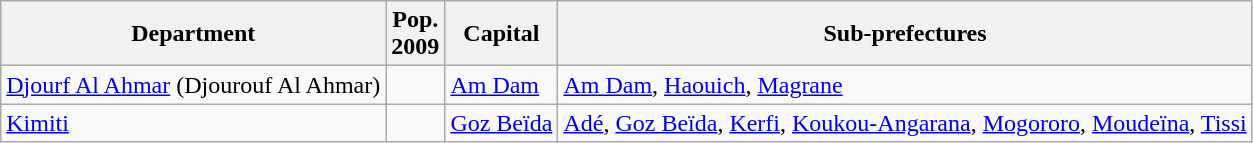<table class="wikitable">
<tr>
<th>Department</th>
<th>Pop.<br>2009</th>
<th>Capital</th>
<th>Sub-prefectures</th>
</tr>
<tr>
<td><a href='#'>Djourf Al Ahmar</a> (Djourouf Al Ahmar)</td>
<td align="right"></td>
<td><a href='#'>Am Dam</a></td>
<td><a href='#'>Am Dam</a>, <a href='#'>Haouich</a>, <a href='#'>Magrane</a></td>
</tr>
<tr>
<td><a href='#'>Kimiti</a></td>
<td align="right"></td>
<td><a href='#'>Goz Beïda</a></td>
<td><a href='#'>Adé</a>, <a href='#'>Goz Beïda</a>, <a href='#'>Kerfi</a>, <a href='#'>Koukou-Angarana</a>, <a href='#'>Mogororo</a>, <a href='#'>Moudeïna</a>, <a href='#'>Tissi</a></td>
</tr>
</table>
